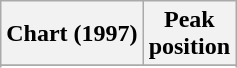<table class="wikitable">
<tr>
<th align="center">Chart (1997)</th>
<th align="center">Peak<br>position</th>
</tr>
<tr>
</tr>
<tr>
</tr>
<tr>
</tr>
<tr>
</tr>
</table>
